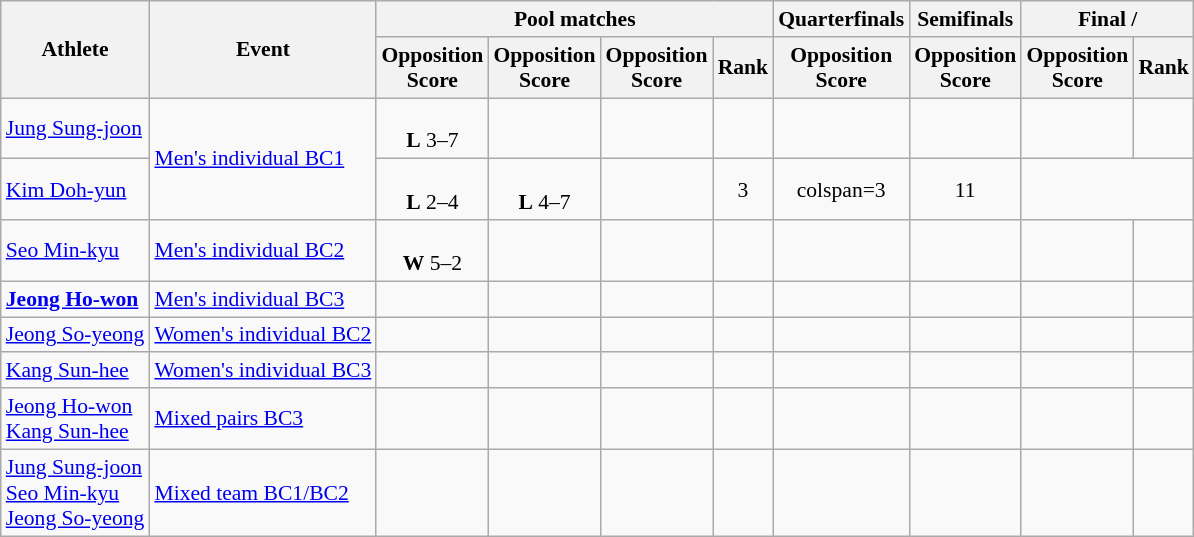<table class=wikitable style="font-size:90%">
<tr>
<th rowspan="2">Athlete</th>
<th rowspan="2">Event</th>
<th colspan="4">Pool matches</th>
<th>Quarterfinals</th>
<th>Semifinals</th>
<th colspan=2>Final / </th>
</tr>
<tr>
<th>Opposition<br>Score</th>
<th>Opposition<br>Score</th>
<th>Opposition<br>Score</th>
<th>Rank</th>
<th>Opposition<br>Score</th>
<th>Opposition<br>Score</th>
<th>Opposition<br>Score</th>
<th>Rank</th>
</tr>
<tr align=center>
<td align=left><a href='#'>Jung Sung-joon</a></td>
<td align=left rowspan=2><a href='#'>Men's individual BC1</a></td>
<td><br><strong>L</strong> 3–7</td>
<td></td>
<td></td>
<td></td>
<td></td>
<td></td>
<td></td>
<td></td>
</tr>
<tr align=center>
<td align=left><a href='#'>Kim Doh-yun</a></td>
<td><br><strong>L</strong> 2–4</td>
<td><br><strong>L</strong> 4–7</td>
<td></td>
<td>3</td>
<td>colspan=3 </td>
<td>11</td>
</tr>
<tr align=center>
<td align=left><a href='#'>Seo Min-kyu</a></td>
<td align=left><a href='#'>Men's individual BC2</a></td>
<td align=center><br><strong>W</strong> 5–2</td>
<td></td>
<td></td>
<td></td>
<td></td>
<td></td>
<td></td>
<td></td>
</tr>
<tr align=center>
<td align=left><strong><a href='#'>Jeong Ho-won</a></strong></td>
<td align=left><a href='#'>Men's individual BC3</a></td>
<td></td>
<td></td>
<td></td>
<td></td>
<td></td>
<td></td>
<td></td>
<td></td>
</tr>
<tr align=center>
<td align=left><a href='#'>Jeong So-yeong</a></td>
<td align=left><a href='#'>Women's individual BC2</a></td>
<td></td>
<td></td>
<td></td>
<td></td>
<td></td>
<td></td>
<td></td>
<td></td>
</tr>
<tr align=center>
<td align=left><a href='#'>Kang Sun-hee</a></td>
<td align=left><a href='#'>Women's individual BC3</a></td>
<td></td>
<td></td>
<td></td>
<td></td>
<td></td>
<td></td>
<td></td>
<td></td>
</tr>
<tr align=center>
<td align=left><a href='#'>Jeong Ho-won</a><br><a href='#'>Kang Sun-hee</a></td>
<td align=left><a href='#'>Mixed pairs BC3</a></td>
<td></td>
<td></td>
<td></td>
<td></td>
<td></td>
<td></td>
<td></td>
<td></td>
</tr>
<tr align=center>
<td align=left><a href='#'>Jung Sung-joon</a><br><a href='#'>Seo Min-kyu</a><br><a href='#'>Jeong So-yeong</a></td>
<td align=left><a href='#'>Mixed team BC1/BC2</a></td>
<td></td>
<td></td>
<td></td>
<td></td>
<td></td>
<td></td>
<td></td>
<td></td>
</tr>
</table>
